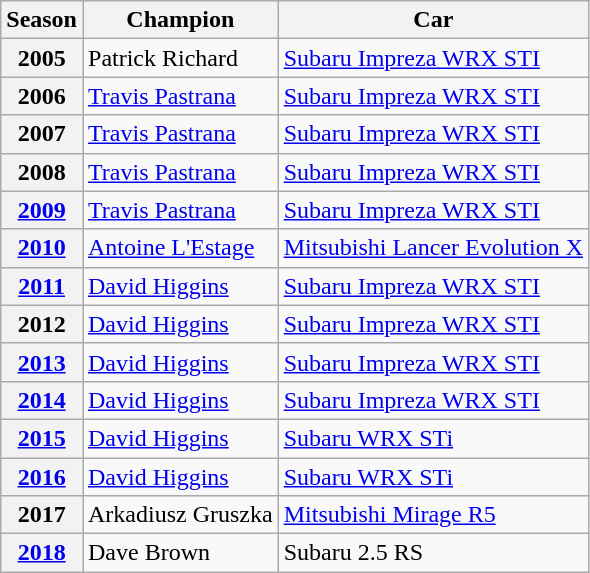<table class="wikitable">
<tr>
<th>Season</th>
<th>Champion</th>
<th>Car</th>
</tr>
<tr>
<th>2005</th>
<td> Patrick Richard</td>
<td><a href='#'>Subaru Impreza WRX STI</a></td>
</tr>
<tr>
<th>2006</th>
<td> <a href='#'>Travis Pastrana</a></td>
<td><a href='#'>Subaru Impreza WRX STI</a></td>
</tr>
<tr>
<th>2007</th>
<td> <a href='#'>Travis Pastrana</a></td>
<td><a href='#'>Subaru Impreza WRX STI</a></td>
</tr>
<tr>
<th>2008</th>
<td> <a href='#'>Travis Pastrana</a></td>
<td><a href='#'>Subaru Impreza WRX STI</a></td>
</tr>
<tr>
<th><a href='#'>2009</a></th>
<td> <a href='#'>Travis Pastrana</a></td>
<td><a href='#'>Subaru Impreza WRX STI</a></td>
</tr>
<tr>
<th><a href='#'>2010</a></th>
<td> <a href='#'>Antoine L'Estage</a></td>
<td><a href='#'>Mitsubishi Lancer Evolution X</a></td>
</tr>
<tr>
<th><a href='#'>2011</a></th>
<td> <a href='#'>David Higgins</a></td>
<td><a href='#'>Subaru Impreza WRX STI</a></td>
</tr>
<tr>
<th>2012</th>
<td> <a href='#'>David Higgins</a></td>
<td><a href='#'>Subaru Impreza WRX STI</a></td>
</tr>
<tr>
<th><a href='#'>2013</a></th>
<td> <a href='#'>David Higgins</a></td>
<td><a href='#'>Subaru Impreza WRX STI</a></td>
</tr>
<tr>
<th><a href='#'>2014</a></th>
<td> <a href='#'>David Higgins</a></td>
<td><a href='#'>Subaru Impreza WRX STI</a></td>
</tr>
<tr>
<th><a href='#'>2015</a></th>
<td> <a href='#'>David Higgins</a></td>
<td><a href='#'>Subaru WRX STi</a></td>
</tr>
<tr>
<th><a href='#'>2016</a></th>
<td> <a href='#'>David Higgins</a></td>
<td><a href='#'>Subaru WRX STi</a></td>
</tr>
<tr>
<th>2017</th>
<td> Arkadiusz Gruszka</td>
<td><a href='#'>Mitsubishi Mirage R5</a></td>
</tr>
<tr>
<th><a href='#'>2018</a></th>
<td> Dave Brown</td>
<td>Subaru 2.5 RS</td>
</tr>
</table>
